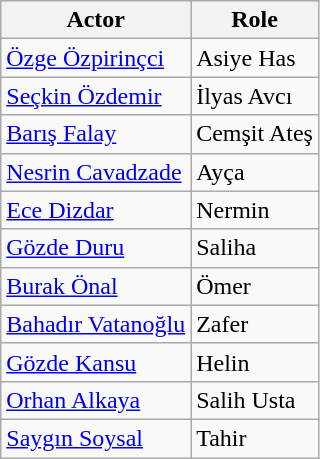<table class="wikitable">
<tr>
<th>Actor</th>
<th>Role</th>
</tr>
<tr>
<td><a href='#'>Özge Özpirinçci</a></td>
<td>Asiye Has</td>
</tr>
<tr>
<td><a href='#'>Seçkin Özdemir</a></td>
<td>İlyas Avcı</td>
</tr>
<tr>
<td><a href='#'>Barış Falay</a></td>
<td>Cemşit Ateş</td>
</tr>
<tr>
<td><a href='#'>Nesrin Cavadzade</a></td>
<td>Ayça</td>
</tr>
<tr>
<td><a href='#'>Ece Dizdar</a></td>
<td>Nermin</td>
</tr>
<tr>
<td><a href='#'>Gözde Duru</a></td>
<td>Saliha</td>
</tr>
<tr>
<td><a href='#'>Burak Önal</a></td>
<td>Ömer</td>
</tr>
<tr>
<td><a href='#'>Bahadır Vatanoğlu</a></td>
<td>Zafer</td>
</tr>
<tr>
<td><a href='#'>Gözde Kansu</a></td>
<td>Helin</td>
</tr>
<tr>
<td><a href='#'>Orhan Alkaya</a></td>
<td>Salih Usta</td>
</tr>
<tr>
<td><a href='#'>Saygın Soysal</a></td>
<td>Tahir</td>
</tr>
</table>
